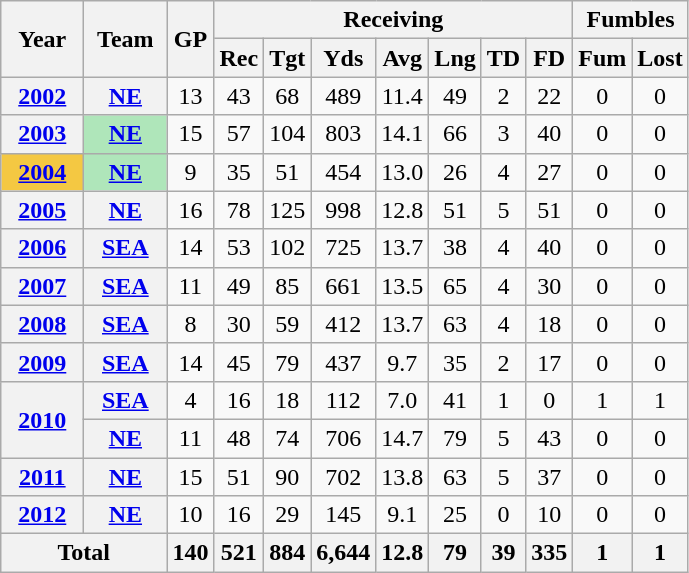<table class="wikitable" style="text-align:center;">
<tr>
<th rowspan="2">Year</th>
<th rowspan="2">Team</th>
<th rowspan="2">GP</th>
<th colspan="7">Receiving</th>
<th colspan="2">Fumbles</th>
</tr>
<tr>
<th>Rec</th>
<th>Tgt</th>
<th>Yds</th>
<th>Avg</th>
<th>Lng</th>
<th>TD</th>
<th>FD</th>
<th>Fum</th>
<th>Lost</th>
</tr>
<tr>
<th><a href='#'>2002</a></th>
<th><a href='#'>NE</a></th>
<td>13</td>
<td>43</td>
<td>68</td>
<td>489</td>
<td>11.4</td>
<td>49</td>
<td>2</td>
<td>22</td>
<td>0</td>
<td>0</td>
</tr>
<tr>
<th><a href='#'>2003</a></th>
<th style="background:#afe6ba; width:3em;"><a href='#'>NE</a></th>
<td>15</td>
<td>57</td>
<td>104</td>
<td>803</td>
<td>14.1</td>
<td>66</td>
<td>3</td>
<td>40</td>
<td>0</td>
<td>0</td>
</tr>
<tr>
<th style="background:#f4c842; width:3em;"><a href='#'>2004</a></th>
<th style="background:#afe6ba; width:3em;"><a href='#'>NE</a></th>
<td>9</td>
<td>35</td>
<td>51</td>
<td>454</td>
<td>13.0</td>
<td>26</td>
<td>4</td>
<td>27</td>
<td>0</td>
<td>0</td>
</tr>
<tr>
<th><a href='#'>2005</a></th>
<th><a href='#'>NE</a></th>
<td>16</td>
<td>78</td>
<td>125</td>
<td>998</td>
<td>12.8</td>
<td>51</td>
<td>5</td>
<td>51</td>
<td>0</td>
<td>0</td>
</tr>
<tr>
<th><a href='#'>2006</a></th>
<th><a href='#'>SEA</a></th>
<td>14</td>
<td>53</td>
<td>102</td>
<td>725</td>
<td>13.7</td>
<td>38</td>
<td>4</td>
<td>40</td>
<td>0</td>
<td>0</td>
</tr>
<tr>
<th><a href='#'>2007</a></th>
<th><a href='#'>SEA</a></th>
<td>11</td>
<td>49</td>
<td>85</td>
<td>661</td>
<td>13.5</td>
<td>65</td>
<td>4</td>
<td>30</td>
<td>0</td>
<td>0</td>
</tr>
<tr>
<th><a href='#'>2008</a></th>
<th><a href='#'>SEA</a></th>
<td>8</td>
<td>30</td>
<td>59</td>
<td>412</td>
<td>13.7</td>
<td>63</td>
<td>4</td>
<td>18</td>
<td>0</td>
<td>0</td>
</tr>
<tr>
<th><a href='#'>2009</a></th>
<th><a href='#'>SEA</a></th>
<td>14</td>
<td>45</td>
<td>79</td>
<td>437</td>
<td>9.7</td>
<td>35</td>
<td>2</td>
<td>17</td>
<td>0</td>
<td>0</td>
</tr>
<tr>
<th rowspan="2"><a href='#'>2010</a></th>
<th><a href='#'>SEA</a></th>
<td>4</td>
<td>16</td>
<td>18</td>
<td>112</td>
<td>7.0</td>
<td>41</td>
<td>1</td>
<td>0</td>
<td>1</td>
<td>1</td>
</tr>
<tr>
<th><a href='#'>NE</a></th>
<td>11</td>
<td>48</td>
<td>74</td>
<td>706</td>
<td>14.7</td>
<td>79</td>
<td>5</td>
<td>43</td>
<td>0</td>
<td>0</td>
</tr>
<tr>
<th><a href='#'>2011</a></th>
<th><a href='#'>NE</a></th>
<td>15</td>
<td>51</td>
<td>90</td>
<td>702</td>
<td>13.8</td>
<td>63</td>
<td>5</td>
<td>37</td>
<td>0</td>
<td>0</td>
</tr>
<tr>
<th><a href='#'>2012</a></th>
<th><a href='#'>NE</a></th>
<td>10</td>
<td>16</td>
<td>29</td>
<td>145</td>
<td>9.1</td>
<td>25</td>
<td>0</td>
<td>10</td>
<td>0</td>
<td>0</td>
</tr>
<tr>
<th colspan="2">Total</th>
<th>140</th>
<th>521</th>
<th>884</th>
<th>6,644</th>
<th>12.8</th>
<th>79</th>
<th>39</th>
<th>335</th>
<th>1</th>
<th>1</th>
</tr>
</table>
